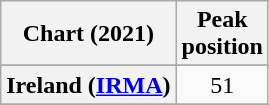<table class="wikitable sortable plainrowheaders" style="text-align:center">
<tr>
<th>Chart (2021)</th>
<th>Peak<br>position</th>
</tr>
<tr>
</tr>
<tr>
</tr>
<tr>
<th scope="row">Ireland (<a href='#'>IRMA</a>)</th>
<td>51</td>
</tr>
<tr>
</tr>
<tr>
</tr>
<tr>
</tr>
</table>
